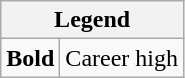<table class="wikitable mw-collapsible mw-collapsed">
<tr>
<th colspan="2">Legend</th>
</tr>
<tr>
<td><strong>Bold</strong></td>
<td>Career high</td>
</tr>
</table>
